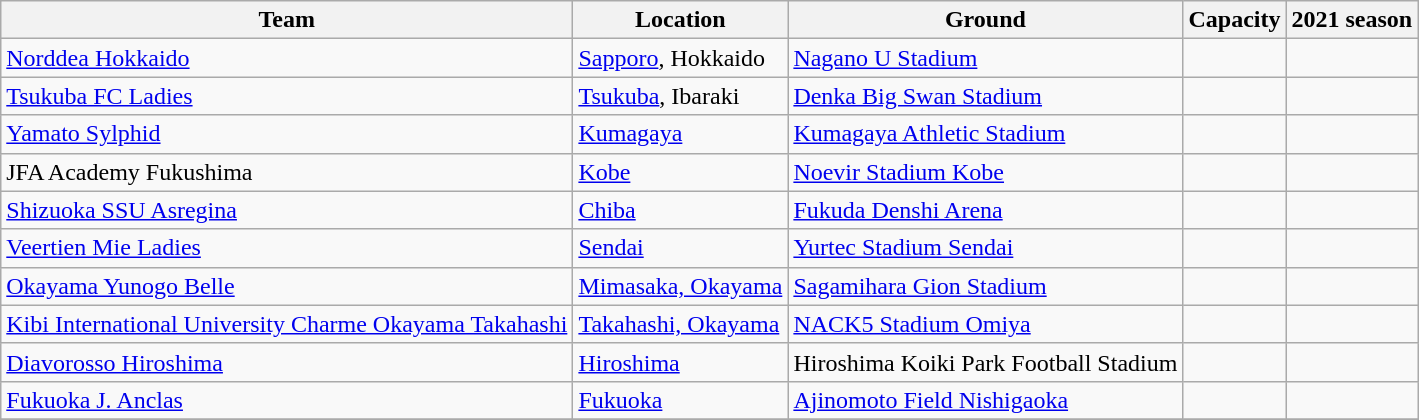<table class="wikitable sortable">
<tr>
<th>Team</th>
<th>Location</th>
<th>Ground</th>
<th>Capacity</th>
<th>2021 season</th>
</tr>
<tr>
<td><a href='#'>Norddea Hokkaido</a></td>
<td><a href='#'>Sapporo</a>, Hokkaido</td>
<td><a href='#'>Nagano U Stadium</a></td>
<td></td>
<td></td>
</tr>
<tr>
<td><a href='#'>Tsukuba FC Ladies</a></td>
<td><a href='#'>Tsukuba</a>, Ibaraki</td>
<td><a href='#'>Denka Big Swan Stadium</a></td>
<td></td>
<td></td>
</tr>
<tr>
<td><a href='#'>Yamato Sylphid</a></td>
<td><a href='#'>Kumagaya</a></td>
<td><a href='#'>Kumagaya Athletic Stadium</a></td>
<td></td>
<td></td>
</tr>
<tr>
<td>JFA Academy Fukushima</td>
<td><a href='#'>Kobe</a></td>
<td><a href='#'>Noevir Stadium Kobe</a></td>
<td></td>
<td></td>
</tr>
<tr>
<td><a href='#'>Shizuoka SSU Asregina</a></td>
<td><a href='#'>Chiba</a></td>
<td><a href='#'>Fukuda Denshi Arena</a></td>
<td></td>
<td></td>
</tr>
<tr>
<td><a href='#'>Veertien Mie Ladies</a></td>
<td><a href='#'>Sendai</a></td>
<td><a href='#'>Yurtec Stadium Sendai</a></td>
<td></td>
<td></td>
</tr>
<tr>
<td><a href='#'>Okayama Yunogo Belle</a></td>
<td><a href='#'>Mimasaka, Okayama</a></td>
<td><a href='#'>Sagamihara Gion Stadium</a></td>
<td></td>
<td></td>
</tr>
<tr>
<td><a href='#'>Kibi International University Charme Okayama Takahashi</a></td>
<td><a href='#'>Takahashi, Okayama</a></td>
<td><a href='#'>NACK5 Stadium Omiya</a></td>
<td></td>
<td></td>
</tr>
<tr>
<td><a href='#'>Diavorosso Hiroshima</a></td>
<td><a href='#'>Hiroshima</a></td>
<td>Hiroshima Koiki Park Football Stadium</td>
<td></td>
<td></td>
</tr>
<tr>
<td><a href='#'>Fukuoka J. Anclas</a></td>
<td><a href='#'>Fukuoka</a></td>
<td><a href='#'>Ajinomoto Field Nishigaoka</a></td>
<td></td>
<td></td>
</tr>
<tr>
</tr>
</table>
